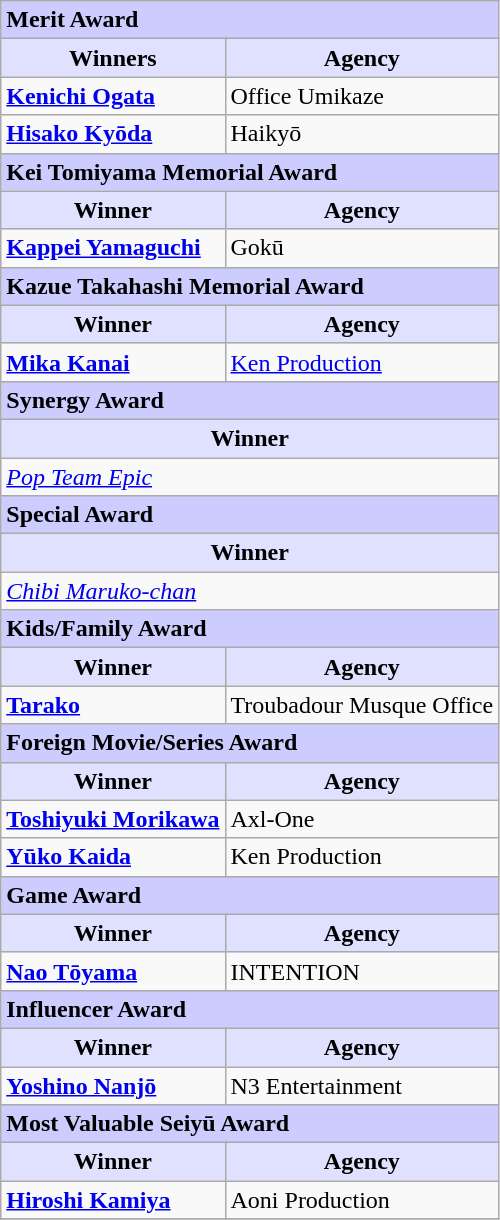<table class="wikitable">
<tr>
<td colspan="4" style="background: #ccccff"><strong>Merit Award</strong></td>
</tr>
<tr>
<th colspan="2" style="background: #e0e0ff">Winners</th>
<th colspan="2" style="background: #e0e0ff">Agency</th>
</tr>
<tr>
<td colspan="2"><strong><a href='#'>Kenichi Ogata</a></strong></td>
<td colspan="2">Office Umikaze</td>
</tr>
<tr>
<td colspan="2"><strong><a href='#'>Hisako Kyōda</a></strong></td>
<td colspan="2">Haikyō</td>
</tr>
<tr>
<td colspan="4" style="background: #ccccff"><strong>Kei Tomiyama Memorial Award</strong></td>
</tr>
<tr>
<th colspan="2" style="background: #e0e0ff">Winner</th>
<th colspan="2" style="background: #e0e0ff">Agency</th>
</tr>
<tr>
<td colspan="2"><strong><a href='#'>Kappei Yamaguchi</a></strong></td>
<td colspan="2">Gokū</td>
</tr>
<tr>
<td colspan="4" style="background: #ccccff"><strong>Kazue Takahashi Memorial Award</strong></td>
</tr>
<tr>
<th colspan="2" style="background: #e0e0ff">Winner</th>
<th colspan="2" style="background: #e0e0ff">Agency</th>
</tr>
<tr>
<td colspan="2"><strong><a href='#'>Mika Kanai</a></strong></td>
<td colspan="2"><a href='#'>Ken Production</a></td>
</tr>
<tr>
<td colspan="4" style="background: #ccccff"><strong>Synergy Award</strong></td>
</tr>
<tr>
<th colspan="4" style="background: #e0e0ff">Winner</th>
</tr>
<tr>
<td colspan="4"><em><a href='#'>Pop Team Epic</a></em></td>
</tr>
<tr>
<td colspan="4" style="background: #ccccff"><strong>Special Award</strong></td>
</tr>
<tr>
<th colspan="4" style="background: #e0e0ff">Winner</th>
</tr>
<tr>
<td colspan="4"><em><a href='#'>Chibi Maruko-chan</a></em></td>
</tr>
<tr>
<td colspan="4" style="background: #ccccff"><strong>Kids/Family Award</strong></td>
</tr>
<tr>
<th colspan="2" style="background: #e0e0ff">Winner</th>
<th colspan="2" style="background: #e0e0ff">Agency</th>
</tr>
<tr>
<td colspan="2"><strong><a href='#'>Tarako</a></strong></td>
<td colspan="2">Troubadour Musque Office</td>
</tr>
<tr>
<td colspan="4" style="background: #ccccff"><strong>Foreign Movie/Series Award</strong></td>
</tr>
<tr>
<th colspan="2" style="background: #e0e0ff">Winner</th>
<th colspan="2" style="background: #e0e0ff">Agency</th>
</tr>
<tr>
<td colspan="2"><strong><a href='#'>Toshiyuki Morikawa</a></strong></td>
<td colspan="2">Axl-One</td>
</tr>
<tr>
<td colspan="2"><strong><a href='#'>Yūko Kaida</a></strong></td>
<td colspan="2">Ken Production</td>
</tr>
<tr>
<td colspan="4" style="background: #ccccff"><strong>Game Award</strong></td>
</tr>
<tr>
<th colspan="2" style="background: #e0e0ff">Winner</th>
<th colspan="2" style="background: #e0e0ff">Agency</th>
</tr>
<tr>
<td colspan="2"><strong><a href='#'>Nao Tōyama</a></strong></td>
<td colspan="2">INTENTION</td>
</tr>
<tr>
<td colspan="4" style="background: #ccccff"><strong>Influencer Award</strong></td>
</tr>
<tr>
<th colspan="2" style="background: #e0e0ff">Winner</th>
<th colspan="2" style="background: #e0e0ff">Agency</th>
</tr>
<tr>
<td colspan="2"><strong><a href='#'>Yoshino Nanjō</a></strong></td>
<td colspan="2">N3 Entertainment</td>
</tr>
<tr>
<td colspan="4" style="background: #ccccff"><strong>Most Valuable Seiyū Award</strong></td>
</tr>
<tr>
<th colspan="2" style="background: #e0e0ff">Winner</th>
<th colspan="2" style="background: #e0e0ff">Agency</th>
</tr>
<tr>
<td colspan="2"><strong><a href='#'>Hiroshi Kamiya</a></strong></td>
<td colspan="2">Aoni Production</td>
</tr>
<tr>
</tr>
</table>
